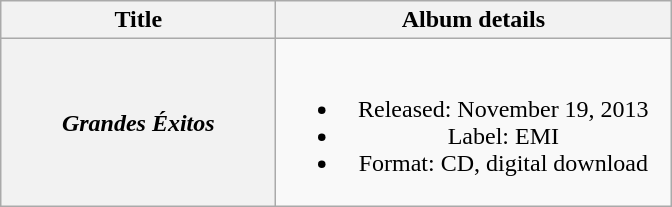<table class="wikitable plainrowheaders" style="text-align:center;" border="1">
<tr>
<th scope="col" style="width:11em;">Title</th>
<th scope="col" style="width:16em;">Album details</th>
</tr>
<tr>
<th scope="row"><em>Grandes Éxitos </em></th>
<td><br><ul><li>Released: November 19, 2013</li><li>Label: EMI</li><li>Format: CD, digital download</li></ul></td>
</tr>
</table>
